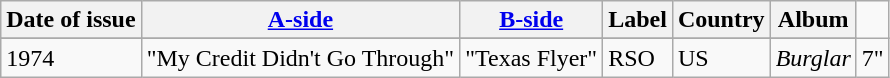<table class="wikitable">
<tr>
<th>Date of issue</th>
<th><a href='#'>A-side</a></th>
<th><a href='#'>B-side</a></th>
<th>Label</th>
<th>Country</th>
<th>Album</th>
</tr>
<tr>
</tr>
<tr>
<td>1974</td>
<td>"My Credit Didn't Go Through"</td>
<td>"Texas Flyer"</td>
<td>RSO</td>
<td>US</td>
<td><em>Burglar</em></td>
<td align="center">7"</td>
</tr>
</table>
